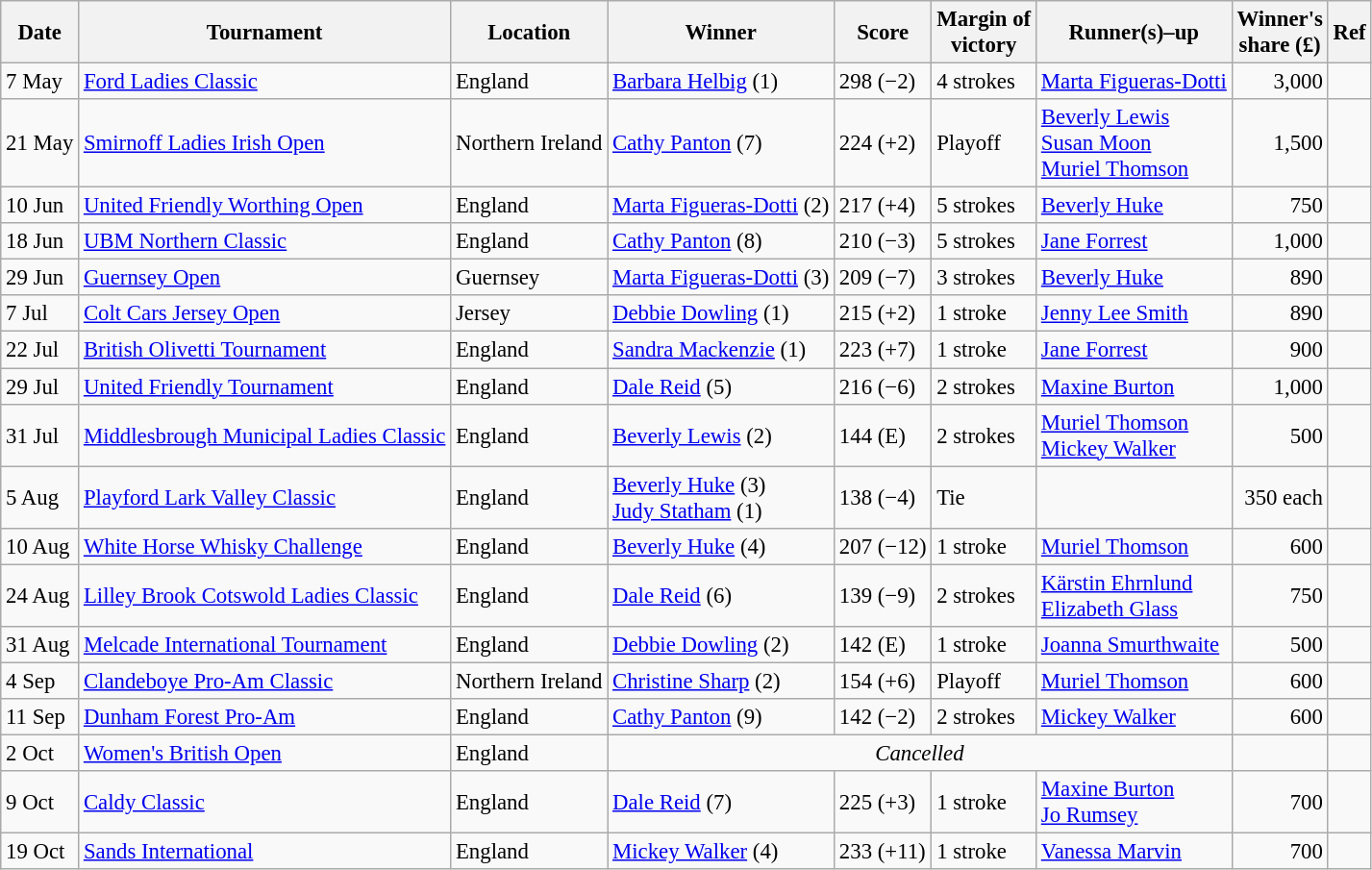<table class="wikitable sortable" style="font-size:95%">
<tr>
<th>Date</th>
<th>Tournament</th>
<th>Location</th>
<th>Winner</th>
<th>Score</th>
<th>Margin of<br>victory</th>
<th>Runner(s)–up</th>
<th>Winner's<br>share (£)</th>
<th>Ref</th>
</tr>
<tr>
<td>7 May</td>
<td><a href='#'>Ford Ladies Classic</a></td>
<td>England</td>
<td> <a href='#'>Barbara Helbig</a> (1)</td>
<td>298 (−2)</td>
<td>4 strokes</td>
<td> <a href='#'>Marta Figueras-Dotti</a></td>
<td align=right>3,000</td>
<td></td>
</tr>
<tr>
<td>21 May</td>
<td><a href='#'>Smirnoff Ladies Irish Open</a></td>
<td>Northern Ireland</td>
<td> <a href='#'>Cathy Panton</a> (7)</td>
<td>224 (+2)</td>
<td>Playoff</td>
<td> <a href='#'>Beverly Lewis</a><br> <a href='#'>Susan Moon</a><br> <a href='#'>Muriel Thomson</a></td>
<td align=right>1,500</td>
<td></td>
</tr>
<tr>
<td>10 Jun</td>
<td><a href='#'>United Friendly Worthing Open</a></td>
<td>England</td>
<td> <a href='#'>Marta Figueras-Dotti</a> (2)</td>
<td>217 (+4)</td>
<td>5 strokes</td>
<td> <a href='#'>Beverly Huke</a></td>
<td align=right>750</td>
<td></td>
</tr>
<tr>
<td>18 Jun</td>
<td><a href='#'>UBM Northern Classic</a></td>
<td>England</td>
<td> <a href='#'>Cathy Panton</a> (8)</td>
<td>210 (−3)</td>
<td>5 strokes</td>
<td> <a href='#'>Jane Forrest</a></td>
<td align=right>1,000</td>
<td></td>
</tr>
<tr>
<td>29 Jun</td>
<td><a href='#'>Guernsey Open</a></td>
<td>Guernsey</td>
<td> <a href='#'>Marta Figueras-Dotti</a> (3)</td>
<td>209 (−7)</td>
<td>3 strokes</td>
<td> <a href='#'>Beverly Huke</a></td>
<td align=right>890</td>
<td></td>
</tr>
<tr>
<td>7 Jul</td>
<td><a href='#'>Colt Cars Jersey Open</a></td>
<td>Jersey</td>
<td> <a href='#'>Debbie Dowling</a> (1)</td>
<td>215 (+2)</td>
<td>1 stroke</td>
<td> <a href='#'>Jenny Lee Smith</a></td>
<td align=right>890</td>
<td></td>
</tr>
<tr>
<td>22 Jul</td>
<td><a href='#'>British Olivetti Tournament</a></td>
<td>England</td>
<td> <a href='#'>Sandra Mackenzie</a> (1)</td>
<td>223 (+7)</td>
<td>1 stroke</td>
<td> <a href='#'>Jane Forrest</a></td>
<td align=right>900</td>
<td></td>
</tr>
<tr>
<td>29 Jul</td>
<td><a href='#'>United Friendly Tournament</a></td>
<td>England</td>
<td> <a href='#'>Dale Reid</a> (5)</td>
<td>216 (−6)</td>
<td>2 strokes</td>
<td> <a href='#'>Maxine Burton</a></td>
<td align=right>1,000</td>
<td></td>
</tr>
<tr>
<td>31 Jul</td>
<td><a href='#'>Middlesbrough Municipal Ladies Classic</a></td>
<td>England</td>
<td> <a href='#'>Beverly Lewis</a> (2)</td>
<td>144 (E)</td>
<td>2 strokes</td>
<td> <a href='#'>Muriel Thomson</a><br> <a href='#'>Mickey Walker</a></td>
<td align=right>500</td>
<td></td>
</tr>
<tr>
<td>5 Aug</td>
<td><a href='#'>Playford Lark Valley Classic</a></td>
<td>England</td>
<td> <a href='#'>Beverly Huke</a> (3)<br> <a href='#'>Judy Statham</a> (1)</td>
<td>138 (−4)</td>
<td>Tie</td>
<td></td>
<td align=right>350 each</td>
<td></td>
</tr>
<tr>
<td>10 Aug</td>
<td><a href='#'>White Horse Whisky Challenge</a></td>
<td>England</td>
<td> <a href='#'>Beverly Huke</a> (4)</td>
<td>207 (−12)</td>
<td>1 stroke</td>
<td> <a href='#'>Muriel Thomson</a></td>
<td align=right>600</td>
<td></td>
</tr>
<tr>
<td>24 Aug</td>
<td><a href='#'>Lilley Brook Cotswold Ladies Classic</a></td>
<td>England</td>
<td> <a href='#'>Dale Reid</a> (6)</td>
<td>139 (−9)</td>
<td>2 strokes</td>
<td> <a href='#'>Kärstin Ehrnlund</a><br> <a href='#'>Elizabeth Glass</a></td>
<td align=right>750</td>
<td></td>
</tr>
<tr>
<td>31 Aug</td>
<td><a href='#'>Melcade International Tournament</a></td>
<td>England</td>
<td> <a href='#'>Debbie Dowling</a> (2)</td>
<td>142 (E)</td>
<td>1 stroke</td>
<td> <a href='#'>Joanna Smurthwaite</a></td>
<td align=right>500</td>
<td></td>
</tr>
<tr>
<td>4 Sep</td>
<td><a href='#'>Clandeboye Pro-Am Classic</a></td>
<td>Northern Ireland</td>
<td> <a href='#'>Christine Sharp</a> (2)</td>
<td>154 (+6)</td>
<td>Playoff</td>
<td> <a href='#'>Muriel Thomson</a></td>
<td align=right>600</td>
<td></td>
</tr>
<tr>
<td>11 Sep</td>
<td><a href='#'>Dunham Forest Pro-Am</a></td>
<td>England</td>
<td> <a href='#'>Cathy Panton</a> (9)</td>
<td>142 (−2)</td>
<td>2 strokes</td>
<td> <a href='#'>Mickey Walker</a></td>
<td align=right>600</td>
<td></td>
</tr>
<tr>
<td>2 Oct</td>
<td><a href='#'>Women's British Open</a></td>
<td>England</td>
<td colspan=4 align=center><em>Cancelled</em></td>
<td align=right></td>
<td></td>
</tr>
<tr>
<td>9 Oct</td>
<td><a href='#'>Caldy Classic</a></td>
<td>England</td>
<td> <a href='#'>Dale Reid</a> (7)</td>
<td>225 (+3)</td>
<td>1 stroke</td>
<td> <a href='#'>Maxine Burton</a><br> <a href='#'>Jo Rumsey</a></td>
<td align=right>700</td>
<td></td>
</tr>
<tr>
<td>19 Oct</td>
<td><a href='#'>Sands International</a></td>
<td>England</td>
<td> <a href='#'>Mickey Walker</a> (4)</td>
<td>233 (+11)</td>
<td>1 stroke</td>
<td> <a href='#'>Vanessa Marvin</a></td>
<td align=right>700</td>
<td></td>
</tr>
</table>
